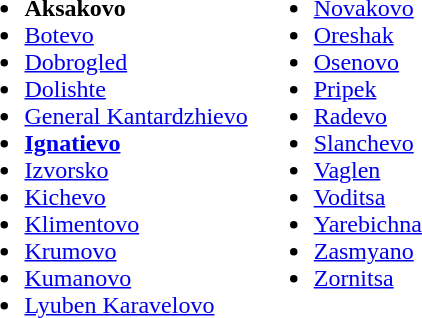<table>
<tr>
<td valign="top"><br><ul><li><strong>Aksakovo</strong></li><li><a href='#'>Botevo</a></li><li><a href='#'>Dobrogled</a></li><li><a href='#'>Dolishte</a></li><li><a href='#'>General Kantardzhievo</a></li><li><strong><a href='#'>Ignatievo</a></strong></li><li><a href='#'>Izvorsko</a></li><li><a href='#'>Kichevo</a></li><li><a href='#'>Klimentovo</a></li><li><a href='#'>Krumovo</a></li><li><a href='#'>Kumanovo</a></li><li><a href='#'>Lyuben Karavelovo</a></li></ul></td>
<td valign="top"><br><ul><li><a href='#'>Novakovo</a></li><li><a href='#'>Oreshak</a></li><li><a href='#'>Osenovo</a></li><li><a href='#'>Pripek</a></li><li><a href='#'>Radevo</a></li><li><a href='#'>Slanchevo</a></li><li><a href='#'>Vaglen</a></li><li><a href='#'>Voditsa</a></li><li><a href='#'>Yarebichna</a></li><li><a href='#'>Zasmyano</a></li><li><a href='#'>Zornitsa</a></li></ul></td>
</tr>
</table>
